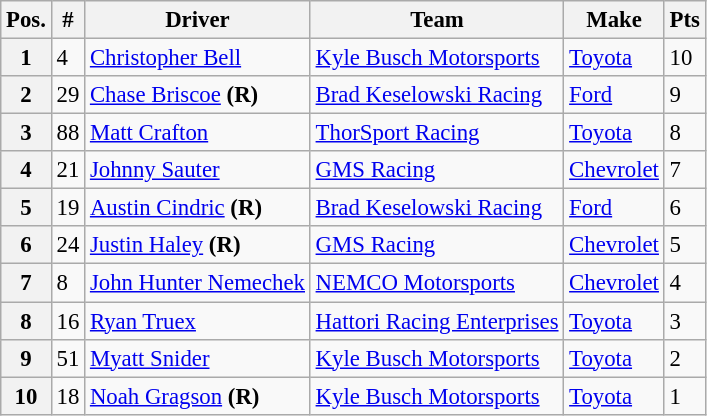<table class="wikitable" style="font-size:95%">
<tr>
<th>Pos.</th>
<th>#</th>
<th>Driver</th>
<th>Team</th>
<th>Make</th>
<th>Pts</th>
</tr>
<tr>
<th>1</th>
<td>4</td>
<td><a href='#'>Christopher Bell</a></td>
<td><a href='#'>Kyle Busch Motorsports</a></td>
<td><a href='#'>Toyota</a></td>
<td>10</td>
</tr>
<tr>
<th>2</th>
<td>29</td>
<td><a href='#'>Chase Briscoe</a> <strong>(R)</strong></td>
<td><a href='#'>Brad Keselowski Racing</a></td>
<td><a href='#'>Ford</a></td>
<td>9</td>
</tr>
<tr>
<th>3</th>
<td>88</td>
<td><a href='#'>Matt Crafton</a></td>
<td><a href='#'>ThorSport Racing</a></td>
<td><a href='#'>Toyota</a></td>
<td>8</td>
</tr>
<tr>
<th>4</th>
<td>21</td>
<td><a href='#'>Johnny Sauter</a></td>
<td><a href='#'>GMS Racing</a></td>
<td><a href='#'>Chevrolet</a></td>
<td>7</td>
</tr>
<tr>
<th>5</th>
<td>19</td>
<td><a href='#'>Austin Cindric</a> <strong>(R)</strong></td>
<td><a href='#'>Brad Keselowski Racing</a></td>
<td><a href='#'>Ford</a></td>
<td>6</td>
</tr>
<tr>
<th>6</th>
<td>24</td>
<td><a href='#'>Justin Haley</a> <strong>(R)</strong></td>
<td><a href='#'>GMS Racing</a></td>
<td><a href='#'>Chevrolet</a></td>
<td>5</td>
</tr>
<tr>
<th>7</th>
<td>8</td>
<td><a href='#'>John Hunter Nemechek</a></td>
<td><a href='#'>NEMCO Motorsports</a></td>
<td><a href='#'>Chevrolet</a></td>
<td>4</td>
</tr>
<tr>
<th>8</th>
<td>16</td>
<td><a href='#'>Ryan Truex</a></td>
<td><a href='#'>Hattori Racing Enterprises</a></td>
<td><a href='#'>Toyota</a></td>
<td>3</td>
</tr>
<tr>
<th>9</th>
<td>51</td>
<td><a href='#'>Myatt Snider</a></td>
<td><a href='#'>Kyle Busch Motorsports</a></td>
<td><a href='#'>Toyota</a></td>
<td>2</td>
</tr>
<tr>
<th>10</th>
<td>18</td>
<td><a href='#'>Noah Gragson</a> <strong>(R)</strong></td>
<td><a href='#'>Kyle Busch Motorsports</a></td>
<td><a href='#'>Toyota</a></td>
<td>1</td>
</tr>
</table>
